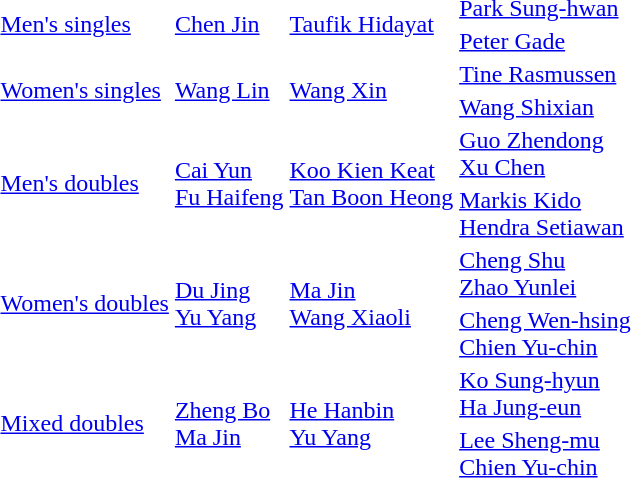<table>
<tr>
<td rowspan=2><a href='#'>Men's singles</a></td>
<td rowspan=2> <a href='#'>Chen Jin</a></td>
<td rowspan=2> <a href='#'>Taufik Hidayat</a></td>
<td> <a href='#'>Park Sung-hwan</a></td>
</tr>
<tr>
<td> <a href='#'>Peter Gade</a></td>
</tr>
<tr>
<td rowspan=2><a href='#'>Women's singles</a></td>
<td rowspan=2> <a href='#'>Wang Lin</a></td>
<td rowspan=2> <a href='#'>Wang Xin</a></td>
<td> <a href='#'>Tine Rasmussen</a><br></td>
</tr>
<tr>
<td> <a href='#'>Wang Shixian</a><br></td>
</tr>
<tr>
<td rowspan=2><a href='#'>Men's doubles</a></td>
<td rowspan=2> <a href='#'>Cai Yun</a><br> <a href='#'>Fu Haifeng</a></td>
<td rowspan=2> <a href='#'>Koo Kien Keat</a><br> <a href='#'>Tan Boon Heong</a></td>
<td> <a href='#'>Guo Zhendong</a><br> <a href='#'>Xu Chen</a></td>
</tr>
<tr>
<td> <a href='#'>Markis Kido</a><br> <a href='#'>Hendra Setiawan</a></td>
</tr>
<tr>
<td rowspan=2><a href='#'>Women's doubles</a></td>
<td rowspan=2> <a href='#'>Du Jing</a><br> <a href='#'>Yu Yang</a></td>
<td rowspan=2> <a href='#'>Ma Jin</a><br> <a href='#'>Wang Xiaoli</a></td>
<td> <a href='#'>Cheng Shu</a><br> <a href='#'>Zhao Yunlei</a></td>
</tr>
<tr>
<td> <a href='#'>Cheng Wen-hsing</a><br> <a href='#'>Chien Yu-chin</a></td>
</tr>
<tr>
<td rowspan=2><a href='#'>Mixed doubles</a></td>
<td rowspan=2> <a href='#'>Zheng Bo</a><br> <a href='#'>Ma Jin</a></td>
<td rowspan=2> <a href='#'>He Hanbin</a><br> <a href='#'>Yu Yang</a></td>
<td> <a href='#'>Ko Sung-hyun</a><br> <a href='#'>Ha Jung-eun</a></td>
</tr>
<tr>
<td> <a href='#'>Lee Sheng-mu</a><br> <a href='#'>Chien Yu-chin</a></td>
</tr>
</table>
